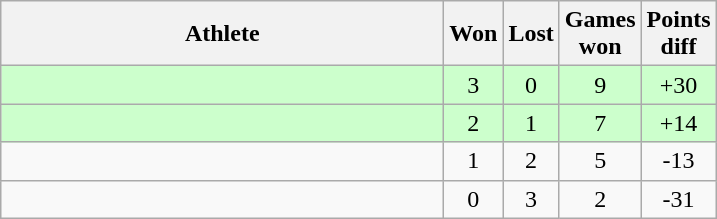<table class="wikitable">
<tr>
<th style="width:18em">Athlete</th>
<th>Won</th>
<th>Lost</th>
<th>Games<br>won</th>
<th>Points<br>diff</th>
</tr>
<tr bgcolor="#ccffcc">
<td></td>
<td align="center">3</td>
<td align="center">0</td>
<td align="center">9</td>
<td align="center">+30</td>
</tr>
<tr bgcolor="#ccffcc">
<td></td>
<td align="center">2</td>
<td align="center">1</td>
<td align="center">7</td>
<td align="center">+14</td>
</tr>
<tr>
<td></td>
<td align="center">1</td>
<td align="center">2</td>
<td align="center">5</td>
<td align="center">-13</td>
</tr>
<tr>
<td></td>
<td align="center">0</td>
<td align="center">3</td>
<td align="center">2</td>
<td align="center">-31</td>
</tr>
</table>
